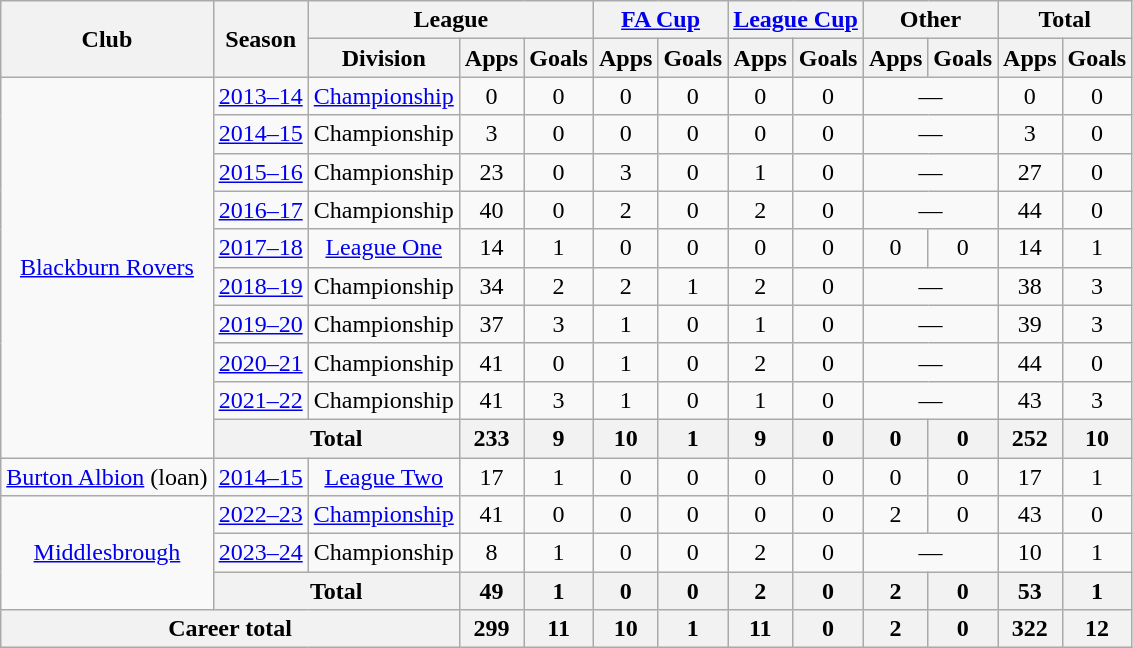<table class="wikitable" style="text-align:center">
<tr>
<th rowspan="2">Club</th>
<th rowspan="2">Season</th>
<th colspan="3">League</th>
<th colspan="2"><a href='#'>FA Cup</a></th>
<th colspan="2"><a href='#'>League Cup</a></th>
<th colspan="2">Other</th>
<th colspan="2">Total</th>
</tr>
<tr>
<th>Division</th>
<th>Apps</th>
<th>Goals</th>
<th>Apps</th>
<th>Goals</th>
<th>Apps</th>
<th>Goals</th>
<th>Apps</th>
<th>Goals</th>
<th>Apps</th>
<th>Goals</th>
</tr>
<tr>
<td rowspan="10"><a href='#'>Blackburn Rovers</a></td>
<td><a href='#'>2013–14</a></td>
<td><a href='#'>Championship</a></td>
<td>0</td>
<td>0</td>
<td>0</td>
<td>0</td>
<td>0</td>
<td>0</td>
<td colspan="2">—</td>
<td>0</td>
<td>0</td>
</tr>
<tr>
<td><a href='#'>2014–15</a></td>
<td>Championship</td>
<td>3</td>
<td>0</td>
<td>0</td>
<td>0</td>
<td>0</td>
<td>0</td>
<td colspan="2">—</td>
<td>3</td>
<td>0</td>
</tr>
<tr>
<td><a href='#'>2015–16</a></td>
<td>Championship</td>
<td>23</td>
<td>0</td>
<td>3</td>
<td>0</td>
<td>1</td>
<td>0</td>
<td colspan="2">—</td>
<td>27</td>
<td>0</td>
</tr>
<tr>
<td><a href='#'>2016–17</a></td>
<td>Championship</td>
<td>40</td>
<td>0</td>
<td>2</td>
<td>0</td>
<td>2</td>
<td>0</td>
<td colspan="2">—</td>
<td>44</td>
<td>0</td>
</tr>
<tr>
<td><a href='#'>2017–18</a></td>
<td><a href='#'>League One</a></td>
<td>14</td>
<td>1</td>
<td>0</td>
<td>0</td>
<td>0</td>
<td>0</td>
<td>0</td>
<td>0</td>
<td>14</td>
<td>1</td>
</tr>
<tr>
<td><a href='#'>2018–19</a></td>
<td>Championship</td>
<td>34</td>
<td>2</td>
<td>2</td>
<td>1</td>
<td>2</td>
<td>0</td>
<td colspan="2">—</td>
<td>38</td>
<td>3</td>
</tr>
<tr>
<td><a href='#'>2019–20</a></td>
<td>Championship</td>
<td>37</td>
<td>3</td>
<td>1</td>
<td>0</td>
<td>1</td>
<td>0</td>
<td colspan="2">—</td>
<td>39</td>
<td>3</td>
</tr>
<tr>
<td><a href='#'>2020–21</a></td>
<td>Championship</td>
<td>41</td>
<td>0</td>
<td>1</td>
<td>0</td>
<td>2</td>
<td>0</td>
<td colspan="2">—</td>
<td>44</td>
<td>0</td>
</tr>
<tr>
<td><a href='#'>2021–22</a></td>
<td>Championship</td>
<td>41</td>
<td>3</td>
<td>1</td>
<td>0</td>
<td>1</td>
<td>0</td>
<td colspan="2">—</td>
<td>43</td>
<td>3</td>
</tr>
<tr>
<th colspan="2">Total</th>
<th>233</th>
<th>9</th>
<th>10</th>
<th>1</th>
<th>9</th>
<th>0</th>
<th>0</th>
<th>0</th>
<th>252</th>
<th>10</th>
</tr>
<tr>
<td><a href='#'>Burton Albion</a> (loan)</td>
<td><a href='#'>2014–15</a></td>
<td><a href='#'>League Two</a></td>
<td>17</td>
<td>1</td>
<td>0</td>
<td>0</td>
<td>0</td>
<td>0</td>
<td>0</td>
<td>0</td>
<td>17</td>
<td>1</td>
</tr>
<tr>
<td rowspan="3"><a href='#'>Middlesbrough</a></td>
<td><a href='#'>2022–23</a></td>
<td><a href='#'>Championship</a></td>
<td>41</td>
<td>0</td>
<td>0</td>
<td>0</td>
<td>0</td>
<td>0</td>
<td>2</td>
<td>0</td>
<td>43</td>
<td>0</td>
</tr>
<tr>
<td><a href='#'>2023–24</a></td>
<td>Championship</td>
<td>8</td>
<td>1</td>
<td>0</td>
<td>0</td>
<td>2</td>
<td>0</td>
<td colspan="2">—</td>
<td>10</td>
<td>1</td>
</tr>
<tr>
<th colspan="2">Total</th>
<th>49</th>
<th>1</th>
<th>0</th>
<th>0</th>
<th>2</th>
<th>0</th>
<th>2</th>
<th>0</th>
<th>53</th>
<th>1</th>
</tr>
<tr>
<th colspan="3">Career total</th>
<th>299</th>
<th>11</th>
<th>10</th>
<th>1</th>
<th>11</th>
<th>0</th>
<th>2</th>
<th>0</th>
<th>322</th>
<th>12</th>
</tr>
</table>
